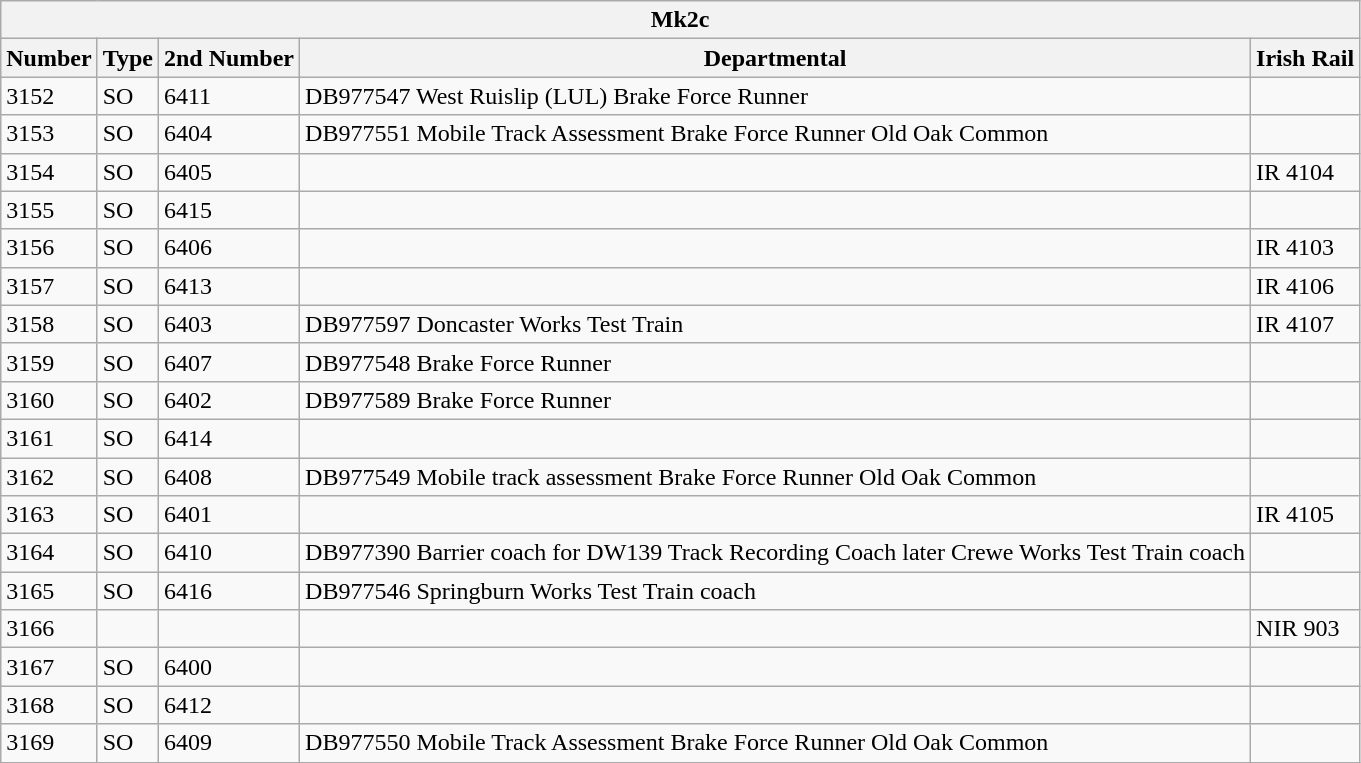<table class="wikitable">
<tr>
<th colspan=5>Mk2c</th>
</tr>
<tr>
<th>Number</th>
<th>Type</th>
<th>2nd Number</th>
<th>Departmental</th>
<th>Irish Rail</th>
</tr>
<tr>
<td>3152</td>
<td>SO</td>
<td>6411</td>
<td>DB977547 West Ruislip (LUL) Brake Force Runner</td>
<td></td>
</tr>
<tr>
<td>3153</td>
<td>SO</td>
<td>6404</td>
<td>DB977551 Mobile Track Assessment Brake Force Runner Old Oak Common</td>
<td></td>
</tr>
<tr>
<td>3154</td>
<td>SO</td>
<td>6405</td>
<td></td>
<td>IR 4104</td>
</tr>
<tr>
<td>3155</td>
<td>SO</td>
<td>6415</td>
<td></td>
<td></td>
</tr>
<tr>
<td>3156</td>
<td>SO</td>
<td>6406</td>
<td></td>
<td>IR 4103</td>
</tr>
<tr>
<td>3157</td>
<td>SO</td>
<td>6413</td>
<td></td>
<td>IR 4106</td>
</tr>
<tr>
<td>3158</td>
<td>SO</td>
<td>6403</td>
<td>DB977597 Doncaster Works Test Train</td>
<td>IR 4107</td>
</tr>
<tr>
<td>3159</td>
<td>SO</td>
<td>6407</td>
<td>DB977548 Brake Force Runner</td>
<td></td>
</tr>
<tr>
<td>3160</td>
<td>SO</td>
<td>6402</td>
<td>DB977589 Brake Force Runner</td>
<td></td>
</tr>
<tr>
<td>3161</td>
<td>SO</td>
<td>6414</td>
<td></td>
<td></td>
</tr>
<tr>
<td>3162</td>
<td>SO</td>
<td>6408</td>
<td>DB977549 Mobile track assessment Brake Force Runner Old Oak Common</td>
<td></td>
</tr>
<tr>
<td>3163</td>
<td>SO</td>
<td>6401</td>
<td></td>
<td>IR 4105</td>
</tr>
<tr>
<td>3164</td>
<td>SO</td>
<td>6410</td>
<td>DB977390 Barrier coach for DW139 Track Recording Coach later Crewe Works Test Train coach</td>
<td></td>
</tr>
<tr>
<td>3165</td>
<td>SO</td>
<td>6416</td>
<td>DB977546 Springburn Works Test Train coach</td>
<td></td>
</tr>
<tr>
<td>3166</td>
<td></td>
<td></td>
<td></td>
<td>NIR 903</td>
</tr>
<tr>
<td>3167</td>
<td>SO</td>
<td>6400</td>
<td></td>
<td></td>
</tr>
<tr>
<td>3168</td>
<td>SO</td>
<td>6412</td>
<td></td>
<td></td>
</tr>
<tr>
<td>3169</td>
<td>SO</td>
<td>6409</td>
<td>DB977550 Mobile Track Assessment Brake Force Runner Old Oak Common</td>
<td></td>
</tr>
</table>
